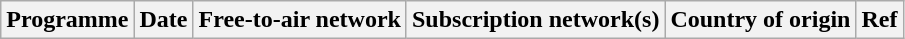<table class="wikitable plainrowheaders sortable" style="text-align:left">
<tr>
<th scope="col">Programme</th>
<th scope="col">Date</th>
<th scope="col">Free-to-air network</th>
<th scope="col">Subscription network(s)</th>
<th scope="col">Country of origin</th>
<th scope="col" class="unsortable">Ref</th>
</tr>
</table>
